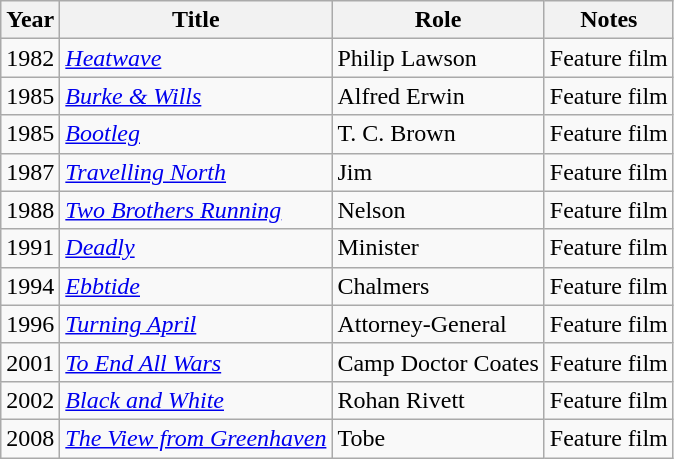<table class="wikitable">
<tr>
<th>Year</th>
<th>Title</th>
<th>Role</th>
<th>Notes</th>
</tr>
<tr>
<td>1982</td>
<td><em><a href='#'>Heatwave</a></em></td>
<td>Philip Lawson</td>
<td>Feature film</td>
</tr>
<tr>
<td>1985</td>
<td><em><a href='#'>Burke & Wills</a></em></td>
<td>Alfred Erwin</td>
<td>Feature film</td>
</tr>
<tr>
<td>1985</td>
<td><em><a href='#'>Bootleg</a></em></td>
<td>T. C. Brown</td>
<td>Feature film</td>
</tr>
<tr>
<td>1987</td>
<td><em><a href='#'>Travelling North</a></em></td>
<td>Jim</td>
<td>Feature film</td>
</tr>
<tr>
<td>1988</td>
<td><em><a href='#'>Two Brothers Running</a></em></td>
<td>Nelson</td>
<td>Feature film</td>
</tr>
<tr>
<td>1991</td>
<td><em><a href='#'>Deadly</a></em></td>
<td>Minister</td>
<td>Feature film</td>
</tr>
<tr>
<td>1994</td>
<td><em><a href='#'>Ebbtide</a></em></td>
<td>Chalmers</td>
<td>Feature film</td>
</tr>
<tr>
<td>1996</td>
<td><em><a href='#'>Turning April</a></em></td>
<td>Attorney-General</td>
<td>Feature film</td>
</tr>
<tr>
<td>2001</td>
<td><em><a href='#'>To End All Wars</a></em></td>
<td>Camp Doctor Coates</td>
<td>Feature film</td>
</tr>
<tr>
<td>2002</td>
<td><em><a href='#'>Black and White</a></em></td>
<td>Rohan Rivett</td>
<td>Feature film</td>
</tr>
<tr>
<td>2008</td>
<td><em><a href='#'>The View from Greenhaven</a></em></td>
<td>Tobe</td>
<td>Feature film</td>
</tr>
</table>
